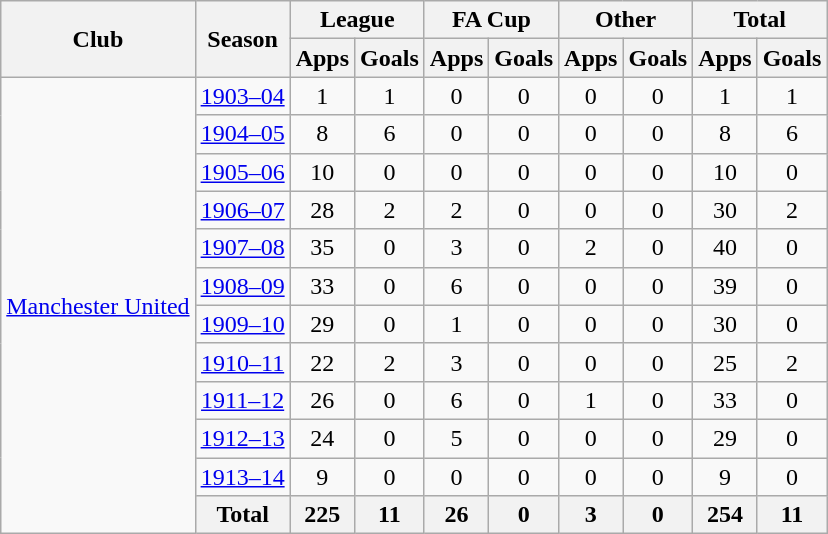<table class="wikitable" style="text-align:center">
<tr>
<th rowspan="2">Club</th>
<th rowspan="2">Season</th>
<th colspan="2">League</th>
<th colspan="2">FA Cup</th>
<th colspan="2">Other</th>
<th colspan="2">Total</th>
</tr>
<tr>
<th>Apps</th>
<th>Goals</th>
<th>Apps</th>
<th>Goals</th>
<th>Apps</th>
<th>Goals</th>
<th>Apps</th>
<th>Goals</th>
</tr>
<tr>
<td rowspan="12"><a href='#'>Manchester United</a></td>
<td><a href='#'>1903–04</a></td>
<td>1</td>
<td>1</td>
<td>0</td>
<td>0</td>
<td>0</td>
<td>0</td>
<td>1</td>
<td>1</td>
</tr>
<tr>
<td><a href='#'>1904–05</a></td>
<td>8</td>
<td>6</td>
<td>0</td>
<td>0</td>
<td>0</td>
<td>0</td>
<td>8</td>
<td>6</td>
</tr>
<tr>
<td><a href='#'>1905–06</a></td>
<td>10</td>
<td>0</td>
<td>0</td>
<td>0</td>
<td>0</td>
<td>0</td>
<td>10</td>
<td>0</td>
</tr>
<tr>
<td><a href='#'>1906–07</a></td>
<td>28</td>
<td>2</td>
<td>2</td>
<td>0</td>
<td>0</td>
<td>0</td>
<td>30</td>
<td>2</td>
</tr>
<tr>
<td><a href='#'>1907–08</a></td>
<td>35</td>
<td>0</td>
<td>3</td>
<td>0</td>
<td>2</td>
<td>0</td>
<td>40</td>
<td>0</td>
</tr>
<tr>
<td><a href='#'>1908–09</a></td>
<td>33</td>
<td>0</td>
<td>6</td>
<td>0</td>
<td>0</td>
<td>0</td>
<td>39</td>
<td>0</td>
</tr>
<tr>
<td><a href='#'>1909–10</a></td>
<td>29</td>
<td>0</td>
<td>1</td>
<td>0</td>
<td>0</td>
<td>0</td>
<td>30</td>
<td>0</td>
</tr>
<tr>
<td><a href='#'>1910–11</a></td>
<td>22</td>
<td>2</td>
<td>3</td>
<td>0</td>
<td>0</td>
<td>0</td>
<td>25</td>
<td>2</td>
</tr>
<tr>
<td><a href='#'>1911–12</a></td>
<td>26</td>
<td>0</td>
<td>6</td>
<td>0</td>
<td>1</td>
<td>0</td>
<td>33</td>
<td>0</td>
</tr>
<tr>
<td><a href='#'>1912–13</a></td>
<td>24</td>
<td>0</td>
<td>5</td>
<td>0</td>
<td>0</td>
<td>0</td>
<td>29</td>
<td>0</td>
</tr>
<tr>
<td><a href='#'>1913–14</a></td>
<td>9</td>
<td>0</td>
<td>0</td>
<td>0</td>
<td>0</td>
<td>0</td>
<td>9</td>
<td>0</td>
</tr>
<tr>
<th>Total</th>
<th>225</th>
<th>11</th>
<th>26</th>
<th>0</th>
<th>3</th>
<th>0</th>
<th>254</th>
<th>11</th>
</tr>
</table>
